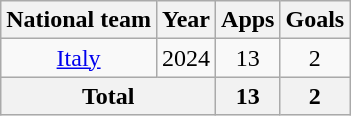<table class="wikitable" style="text-align: center;">
<tr>
<th>National team</th>
<th>Year</th>
<th>Apps</th>
<th>Goals</th>
</tr>
<tr>
<td><a href='#'>Italy</a></td>
<td>2024</td>
<td>13</td>
<td>2</td>
</tr>
<tr>
<th colspan="2">Total</th>
<th>13</th>
<th>2</th>
</tr>
</table>
